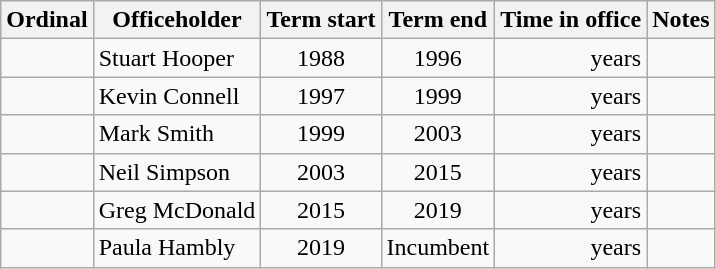<table class="wikitable sortable">
<tr>
<th>Ordinal</th>
<th>Officeholder</th>
<th>Term start</th>
<th>Term end</th>
<th>Time in office</th>
<th>Notes</th>
</tr>
<tr>
<td align=center></td>
<td>Stuart Hooper</td>
<td align=center>1988</td>
<td align=center>1996</td>
<td align=right> years</td>
<td></td>
</tr>
<tr>
<td align=center></td>
<td>Kevin Connell</td>
<td align=center>1997</td>
<td align=center>1999</td>
<td align=right> years</td>
<td></td>
</tr>
<tr>
<td align=center></td>
<td>Mark Smith</td>
<td align=center>1999</td>
<td align=center>2003</td>
<td align=right> years</td>
<td></td>
</tr>
<tr>
<td align=center></td>
<td>Neil Simpson</td>
<td align=center>2003</td>
<td align=center>2015</td>
<td align=right> years</td>
<td></td>
</tr>
<tr>
<td align=center></td>
<td>Greg McDonald</td>
<td align=center>2015</td>
<td align=center>2019</td>
<td align=right> years</td>
<td></td>
</tr>
<tr>
<td align=center></td>
<td>Paula Hambly</td>
<td align=center>2019</td>
<td align=center>Incumbent</td>
<td align=right> years</td>
<td></td>
</tr>
</table>
